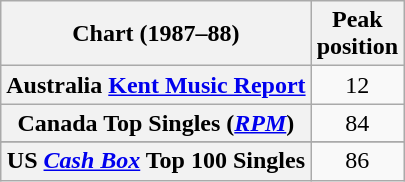<table class="wikitable sortable plainrowheaders" style="text-align:center">
<tr>
<th>Chart (1987–88)</th>
<th>Peak<br>position</th>
</tr>
<tr>
<th scope="row">Australia <a href='#'>Kent Music Report</a></th>
<td align="center">12</td>
</tr>
<tr>
<th scope="row">Canada Top Singles (<em><a href='#'>RPM</a></em>)</th>
<td style="text-align:center;">84</td>
</tr>
<tr>
</tr>
<tr>
</tr>
<tr>
<th scope="row">US <em><a href='#'>Cash Box</a></em> Top 100 Singles</th>
<td style="text-align:center;">86</td>
</tr>
</table>
